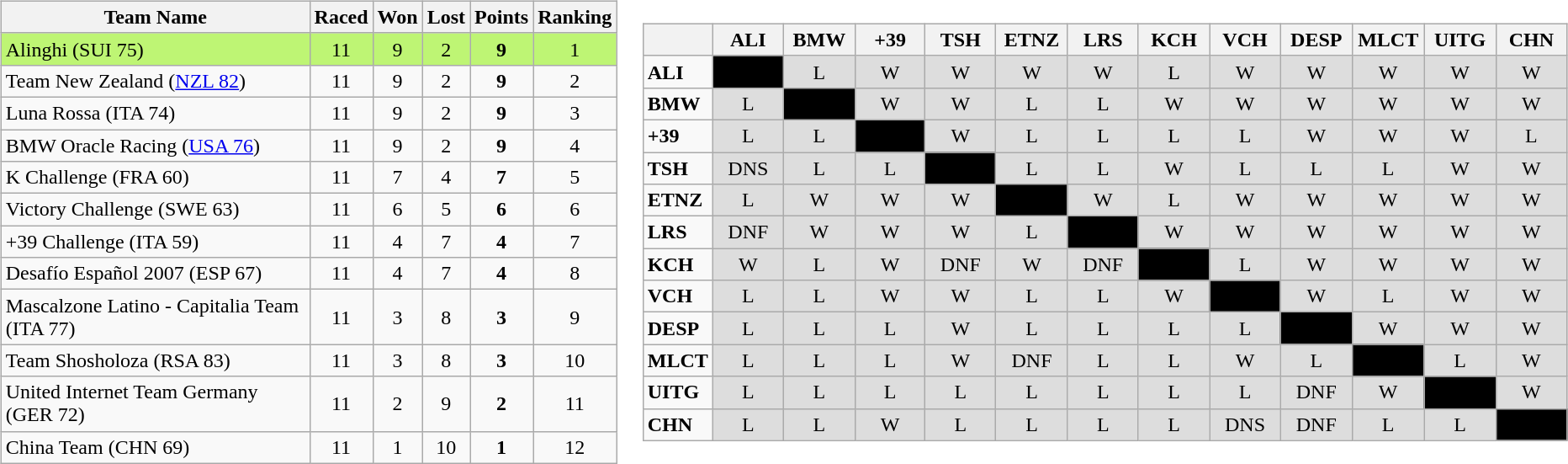<table>
<tr>
<td><br><table class="wikitable" style="text-align:center;">
<tr>
<th width=250>Team Name</th>
<th width=20 abbr="Races">Raced</th>
<th width=20 abbr="Won">Won</th>
<th width=20 abbr="Lost">Lost</th>
<th width=20 abbr="Points">Points</th>
<th width=20 abbr="Rank">Ranking</th>
</tr>
<tr style="background: #BEF574;">
<td style="text-align:left;"> Alinghi (SUI 75)</td>
<td>11</td>
<td>9</td>
<td>2</td>
<td><strong>9</strong></td>
<td>1</td>
</tr>
<tr>
<td style="text-align:left;"> Team New Zealand (<a href='#'>NZL 82</a>)</td>
<td>11</td>
<td>9</td>
<td>2</td>
<td><strong>9</strong></td>
<td>2</td>
</tr>
<tr>
<td style="text-align:left;"> Luna Rossa (ITA 74)</td>
<td>11</td>
<td>9</td>
<td>2</td>
<td><strong>9</strong></td>
<td>3</td>
</tr>
<tr>
<td style="text-align:left;"> BMW Oracle Racing (<a href='#'>USA 76</a>)</td>
<td>11</td>
<td>9</td>
<td>2</td>
<td><strong>9</strong></td>
<td>4</td>
</tr>
<tr>
<td style="text-align:left;"> K Challenge (FRA 60)</td>
<td>11</td>
<td>7</td>
<td>4</td>
<td><strong>7</strong></td>
<td>5</td>
</tr>
<tr>
<td style="text-align:left;"> Victory Challenge (SWE 63)</td>
<td>11</td>
<td>6</td>
<td>5</td>
<td><strong>6</strong></td>
<td>6</td>
</tr>
<tr>
<td style="text-align:left;"> +39 Challenge (ITA 59)</td>
<td>11</td>
<td>4</td>
<td>7</td>
<td><strong>4</strong></td>
<td>7</td>
</tr>
<tr>
<td style="text-align:left;"> Desafío Español 2007 (ESP 67)</td>
<td>11</td>
<td>4</td>
<td>7</td>
<td><strong>4</strong></td>
<td>8</td>
</tr>
<tr>
<td style="text-align:left;"> Mascalzone Latino - Capitalia Team (ITA 77)</td>
<td>11</td>
<td>3</td>
<td>8</td>
<td><strong>3</strong></td>
<td>9</td>
</tr>
<tr>
<td style="text-align:left;"> Team Shosholoza (RSA 83)</td>
<td>11</td>
<td>3</td>
<td>8</td>
<td><strong>3</strong></td>
<td>10</td>
</tr>
<tr>
<td style="text-align:left;"> United Internet Team Germany (GER 72)</td>
<td>11</td>
<td>2</td>
<td>9</td>
<td><strong>2</strong></td>
<td>11</td>
</tr>
<tr>
<td style="text-align:left;"> China Team (CHN 69)</td>
<td>11</td>
<td>1</td>
<td>10</td>
<td><strong>1</strong></td>
<td>12</td>
</tr>
</table>
</td>
<td><br><table class="wikitable" border="1" style="text-align:center;">
<tr>
<th width=40></th>
<th width=50>ALI</th>
<th width=50>BMW</th>
<th width=50>+39</th>
<th width=50>TSH</th>
<th width=50>ETNZ</th>
<th width=50>LRS</th>
<th width=50>KCH</th>
<th width=50>VCH</th>
<th width=50>DESP</th>
<th width=50>MLCT</th>
<th width=50>UITG</th>
<th width=50>CHN</th>
</tr>
<tr>
<td style="text-align:left;"><strong>ALI</strong></td>
<td style="background: #000000;"></td>
<td style="background: #dddddd;">L</td>
<td style="background: #dddddd;">W</td>
<td style="background: #dddddd;">W</td>
<td style="background: #dddddd;">W</td>
<td style="background: #dddddd;">W</td>
<td style="background: #dddddd;">L</td>
<td style="background: #dddddd;">W</td>
<td style="background: #dddddd;">W</td>
<td style="background: #dddddd;">W</td>
<td style="background: #dddddd;">W</td>
<td style="background: #dddddd;">W</td>
</tr>
<tr>
<td style="text-align:left;"><strong>BMW</strong></td>
<td style="background: #dddddd;">L</td>
<td style="background: #000000;"></td>
<td style="background: #dddddd;">W</td>
<td style="background: #dddddd;">W</td>
<td style="background: #dddddd;">L</td>
<td style="background: #dddddd;">L</td>
<td style="background: #dddddd;">W</td>
<td style="background: #dddddd;">W</td>
<td style="background: #dddddd;">W</td>
<td style="background: #dddddd;">W</td>
<td style="background: #dddddd;">W</td>
<td style="background: #dddddd;">W</td>
</tr>
<tr>
<td style="text-align:left;"><strong>+39</strong></td>
<td style="background: #dddddd;">L</td>
<td style="background: #dddddd;">L</td>
<td style="background: #000000;"></td>
<td style="background: #dddddd;">W</td>
<td style="background: #dddddd;">L</td>
<td style="background: #dddddd;">L</td>
<td style="background: #dddddd;">L</td>
<td style="background: #dddddd;">L</td>
<td style="background: #dddddd;">W</td>
<td style="background: #dddddd;">W</td>
<td style="background: #dddddd;">W</td>
<td style="background: #dddddd;">L</td>
</tr>
<tr>
<td style="text-align:left;"><strong>TSH</strong></td>
<td style="background: #dddddd;">DNS</td>
<td style="background: #dddddd;">L</td>
<td style="background: #dddddd;">L</td>
<td style="background: #000000;"></td>
<td style="background: #dddddd;">L</td>
<td style="background: #dddddd;">L</td>
<td style="background: #dddddd;">W</td>
<td style="background: #dddddd;">L</td>
<td style="background: #dddddd;">L</td>
<td style="background: #dddddd;">L</td>
<td style="background: #dddddd;">W</td>
<td style="background: #dddddd;">W</td>
</tr>
<tr>
<td style="text-align:left;"><strong>ETNZ</strong></td>
<td style="background: #dddddd;">L</td>
<td style="background: #dddddd;">W</td>
<td style="background: #dddddd;">W</td>
<td style="background: #dddddd;">W</td>
<td style="background: #000000;"></td>
<td style="background: #dddddd;">W</td>
<td style="background: #dddddd;">L</td>
<td style="background: #dddddd;">W</td>
<td style="background: #dddddd;">W</td>
<td style="background: #dddddd;">W</td>
<td style="background: #dddddd;">W</td>
<td style="background: #dddddd;">W</td>
</tr>
<tr>
<td style="text-align:left;"><strong>LRS</strong></td>
<td style="background: #dddddd;">DNF</td>
<td style="background: #dddddd;">W</td>
<td style="background: #dddddd;">W</td>
<td style="background: #dddddd;">W</td>
<td style="background: #dddddd;">L</td>
<td style="background: #000000;"></td>
<td style="background: #dddddd;">W</td>
<td style="background: #dddddd;">W</td>
<td style="background: #dddddd;">W</td>
<td style="background: #dddddd;">W</td>
<td style="background: #dddddd;">W</td>
<td style="background: #dddddd;">W</td>
</tr>
<tr>
<td style="text-align:left;"><strong>KCH</strong></td>
<td style="background: #dddddd;">W</td>
<td style="background: #dddddd;">L</td>
<td style="background: #dddddd;">W</td>
<td style="background: #dddddd;">DNF</td>
<td style="background: #dddddd;">W</td>
<td style="background: #dddddd;">DNF</td>
<td style="background: #000000;"></td>
<td style="background: #dddddd;">L</td>
<td style="background: #dddddd;">W</td>
<td style="background: #dddddd;">W</td>
<td style="background: #dddddd;">W</td>
<td style="background: #dddddd;">W</td>
</tr>
<tr>
<td style="text-align:left;"><strong>VCH</strong></td>
<td style="background: #dddddd;">L</td>
<td style="background: #dddddd;">L</td>
<td style="background: #dddddd;">W</td>
<td style="background: #dddddd;">W</td>
<td style="background: #dddddd;">L</td>
<td style="background: #dddddd;">L</td>
<td style="background: #dddddd;">W</td>
<td style="background: #000000;"></td>
<td style="background: #dddddd;">W</td>
<td style="background: #dddddd;">L</td>
<td style="background: #dddddd;">W</td>
<td style="background: #dddddd;">W</td>
</tr>
<tr>
<td style="text-align:left;"><strong>DESP</strong></td>
<td style="background: #dddddd;">L</td>
<td style="background: #dddddd;">L</td>
<td style="background: #dddddd;">L</td>
<td style="background: #dddddd;">W</td>
<td style="background: #dddddd;">L</td>
<td style="background: #dddddd;">L</td>
<td style="background: #dddddd;">L</td>
<td style="background: #dddddd;">L</td>
<td style="background: #000000;"></td>
<td style="background: #dddddd;">W</td>
<td style="background: #dddddd;">W</td>
<td style="background: #dddddd;">W</td>
</tr>
<tr>
<td style="text-align:left;"><strong>MLCT</strong></td>
<td style="background: #dddddd;">L</td>
<td style="background: #dddddd;">L</td>
<td style="background: #dddddd;">L</td>
<td style="background: #dddddd;">W</td>
<td style="background: #dddddd;">DNF</td>
<td style="background: #dddddd;">L</td>
<td style="background: #dddddd;">L</td>
<td style="background: #dddddd;">W</td>
<td style="background: #dddddd;">L</td>
<td style="background: #000000;"></td>
<td style="background: #dddddd;">L</td>
<td style="background: #dddddd;">W</td>
</tr>
<tr>
<td style="text-align:left;"><strong>UITG</strong></td>
<td style="background: #dddddd;">L</td>
<td style="background: #dddddd;">L</td>
<td style="background: #dddddd;">L</td>
<td style="background: #dddddd;">L</td>
<td style="background: #dddddd;">L</td>
<td style="background: #dddddd;">L</td>
<td style="background: #dddddd;">L</td>
<td style="background: #dddddd;">L</td>
<td style="background: #dddddd;">DNF</td>
<td style="background: #dddddd;">W</td>
<td style="background: #000000;"></td>
<td style="background: #dddddd;">W</td>
</tr>
<tr>
<td style="text-align:left;"><strong>CHN</strong></td>
<td style="background: #dddddd;">L</td>
<td style="background: #dddddd;">L</td>
<td style="background: #dddddd;">W</td>
<td style="background: #dddddd;">L</td>
<td style="background: #dddddd;">L</td>
<td style="background: #dddddd;">L</td>
<td style="background: #dddddd;">L</td>
<td style="background: #dddddd;">DNS</td>
<td style="background: #dddddd;">DNF</td>
<td style="background: #dddddd;">L</td>
<td style="background: #dddddd;">L</td>
<td style="background: #000000;"></td>
</tr>
</table>
</td>
</tr>
</table>
